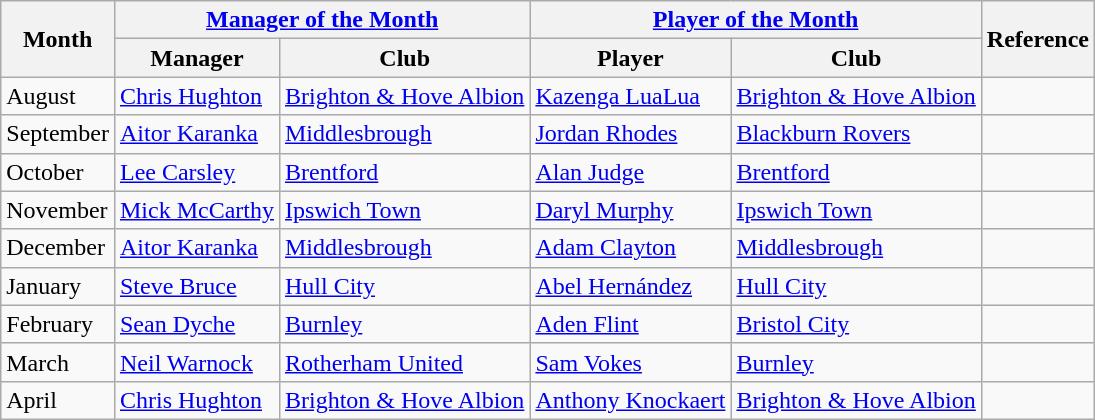<table class="wikitable">
<tr>
<th rowspan="2">Month</th>
<th colspan="2"><a href='#'>Manager of the Month</a></th>
<th colspan="2"><a href='#'>Player of the Month</a></th>
<th rowspan="2">Reference</th>
</tr>
<tr>
<th>Manager</th>
<th>Club</th>
<th>Player</th>
<th>Club</th>
</tr>
<tr>
<td>August</td>
<td> <a href='#'>Chris Hughton</a></td>
<td><a href='#'>Brighton & Hove Albion</a></td>
<td> <a href='#'>Kazenga LuaLua</a></td>
<td><a href='#'>Brighton & Hove Albion</a></td>
<td align=center></td>
</tr>
<tr>
<td>September</td>
<td> <a href='#'>Aitor Karanka</a></td>
<td><a href='#'>Middlesbrough</a></td>
<td> <a href='#'>Jordan Rhodes</a></td>
<td><a href='#'>Blackburn Rovers</a></td>
<td align=center></td>
</tr>
<tr>
<td>October</td>
<td> <a href='#'>Lee Carsley</a></td>
<td><a href='#'>Brentford</a></td>
<td> <a href='#'>Alan Judge</a></td>
<td><a href='#'>Brentford</a></td>
<td align=center></td>
</tr>
<tr>
<td>November</td>
<td> <a href='#'>Mick McCarthy</a></td>
<td><a href='#'>Ipswich Town</a></td>
<td> <a href='#'>Daryl Murphy</a></td>
<td><a href='#'>Ipswich Town</a></td>
<td align=center></td>
</tr>
<tr>
<td>December</td>
<td> <a href='#'>Aitor Karanka</a></td>
<td><a href='#'>Middlesbrough</a></td>
<td> <a href='#'>Adam Clayton</a></td>
<td><a href='#'>Middlesbrough</a></td>
<td align=center></td>
</tr>
<tr>
<td>January</td>
<td> <a href='#'>Steve Bruce</a></td>
<td><a href='#'>Hull City</a></td>
<td> <a href='#'>Abel Hernández</a></td>
<td><a href='#'>Hull City</a></td>
<td align=center></td>
</tr>
<tr>
<td>February</td>
<td> <a href='#'>Sean Dyche</a></td>
<td><a href='#'>Burnley</a></td>
<td> <a href='#'>Aden Flint</a></td>
<td><a href='#'>Bristol City</a></td>
<td align="center"></td>
</tr>
<tr>
<td>March</td>
<td> <a href='#'>Neil Warnock</a></td>
<td><a href='#'>Rotherham United</a></td>
<td> <a href='#'>Sam Vokes</a></td>
<td><a href='#'>Burnley</a></td>
<td align=center></td>
</tr>
<tr>
<td>April</td>
<td> <a href='#'>Chris Hughton</a></td>
<td><a href='#'>Brighton & Hove Albion</a></td>
<td> <a href='#'>Anthony Knockaert</a></td>
<td><a href='#'>Brighton & Hove Albion</a></td>
<td align=center></td>
</tr>
</table>
